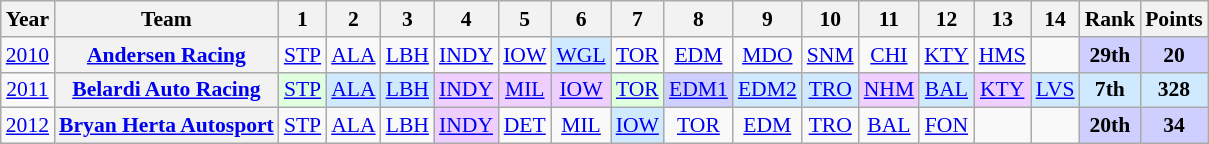<table class="wikitable" style="text-align:center; font-size:90%">
<tr>
<th>Year</th>
<th>Team</th>
<th>1</th>
<th>2</th>
<th>3</th>
<th>4</th>
<th>5</th>
<th>6</th>
<th>7</th>
<th>8</th>
<th>9</th>
<th>10</th>
<th>11</th>
<th>12</th>
<th>13</th>
<th>14</th>
<th>Rank</th>
<th>Points</th>
</tr>
<tr>
<td><a href='#'>2010</a></td>
<th><a href='#'>Andersen Racing</a></th>
<td><a href='#'>STP</a></td>
<td><a href='#'>ALA</a></td>
<td><a href='#'>LBH</a></td>
<td><a href='#'>INDY</a></td>
<td><a href='#'>IOW</a></td>
<td style="background:#CFEAFF;"><a href='#'>WGL</a><br></td>
<td><a href='#'>TOR</a></td>
<td><a href='#'>EDM</a></td>
<td><a href='#'>MDO</a></td>
<td><a href='#'>SNM</a></td>
<td><a href='#'>CHI</a></td>
<td><a href='#'>KTY</a></td>
<td><a href='#'>HMS</a></td>
<td></td>
<td style="background:#CFCFFF;"><strong>29th</strong></td>
<td style="background:#CFCFFF;"><strong>20</strong></td>
</tr>
<tr>
<td><a href='#'>2011</a></td>
<th><a href='#'>Belardi Auto Racing</a></th>
<td style="background:#DFFFDF;"><a href='#'>STP</a><br></td>
<td style="background:#CFEAFF;"><a href='#'>ALA</a><br></td>
<td style="background:#CFEAFF;"><a href='#'>LBH</a><br></td>
<td style="background:#EFCFFF;"><a href='#'>INDY</a><br></td>
<td style="background:#EFCFFF;"><a href='#'>MIL</a><br></td>
<td style="background:#EFCFFF;"><a href='#'>IOW</a><br></td>
<td style="background:#DFFFDF;"><a href='#'>TOR</a><br></td>
<td style="background:#CFCFFF;"><a href='#'>EDM1</a><br></td>
<td style="background:#CFEAFF;"><a href='#'>EDM2</a><br></td>
<td style="background:#CFEAFF;"><a href='#'>TRO</a><br></td>
<td style="background:#EFCFFF;"><a href='#'>NHM</a><br></td>
<td style="background:#CFEAFF;"><a href='#'>BAL</a><br></td>
<td style="background:#EFCFFF;"><a href='#'>KTY</a><br></td>
<td style="background:#CFEAFF;"><a href='#'>LVS</a><br></td>
<td style="background:#CFEAFF;"><strong>7th</strong></td>
<td style="background:#CFEAFF;"><strong>328</strong></td>
</tr>
<tr>
<td><a href='#'>2012</a></td>
<th><a href='#'>Bryan Herta Autosport</a></th>
<td><a href='#'>STP</a></td>
<td><a href='#'>ALA</a></td>
<td><a href='#'>LBH</a></td>
<td style="background:#EFCFFF;"><a href='#'>INDY</a><br></td>
<td><a href='#'>DET</a></td>
<td><a href='#'>MIL</a></td>
<td style="background:#CFEAFF;"><a href='#'>IOW</a><br></td>
<td><a href='#'>TOR</a></td>
<td><a href='#'>EDM</a></td>
<td><a href='#'>TRO</a></td>
<td><a href='#'>BAL</a></td>
<td><a href='#'>FON</a></td>
<td></td>
<td></td>
<td style="background:#CFCFFF;"><strong>20th</strong></td>
<td style="background:#CFCFFF;"><strong>34</strong></td>
</tr>
</table>
